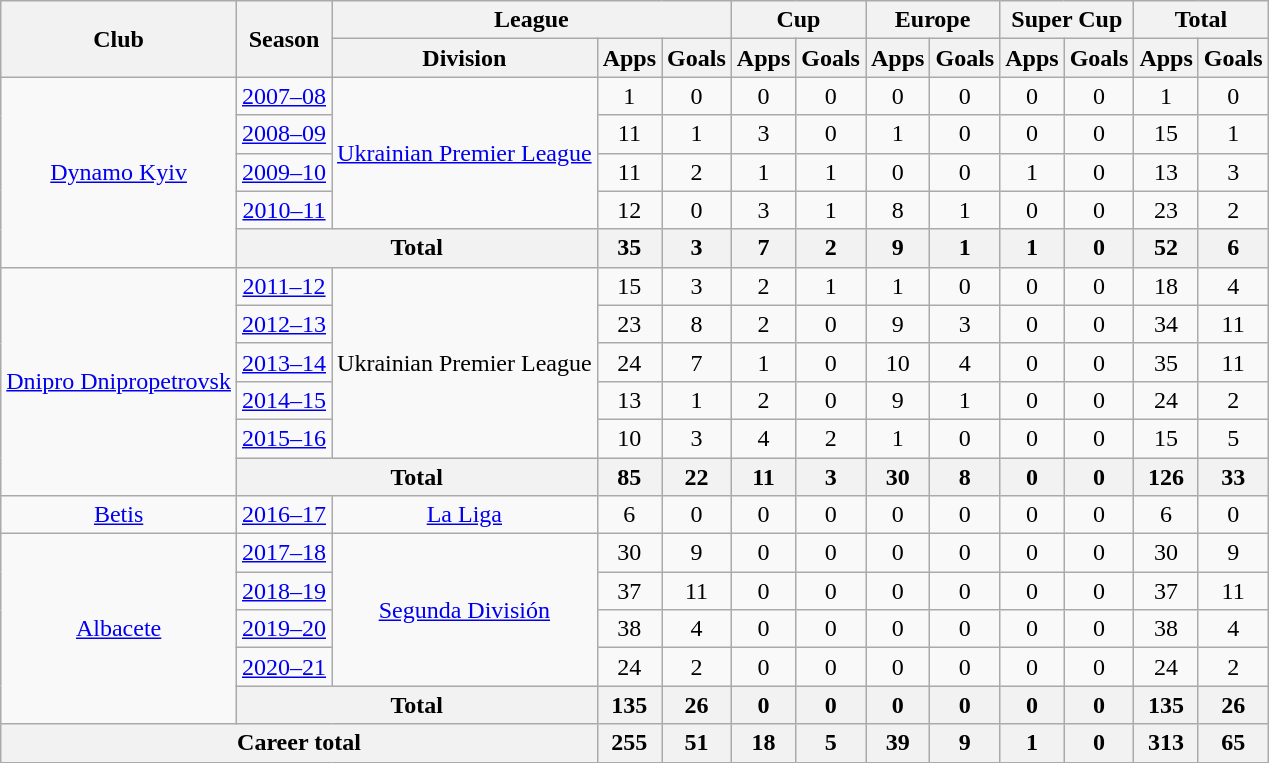<table class="wikitable" style="text-align:center">
<tr>
<th rowspan="2">Club</th>
<th rowspan="2">Season</th>
<th colspan="3">League</th>
<th colspan="2">Cup</th>
<th colspan="2">Europe</th>
<th colspan="2">Super Cup</th>
<th colspan="2">Total</th>
</tr>
<tr>
<th>Division</th>
<th>Apps</th>
<th>Goals</th>
<th>Apps</th>
<th>Goals</th>
<th>Apps</th>
<th>Goals</th>
<th>Apps</th>
<th>Goals</th>
<th>Apps</th>
<th>Goals</th>
</tr>
<tr>
<td rowspan="5"><a href='#'>Dynamo Kyiv</a></td>
<td><a href='#'>2007–08</a></td>
<td rowspan="4"><a href='#'>Ukrainian Premier League</a></td>
<td>1</td>
<td>0</td>
<td>0</td>
<td>0</td>
<td>0</td>
<td>0</td>
<td>0</td>
<td>0</td>
<td>1</td>
<td>0</td>
</tr>
<tr>
<td><a href='#'>2008–09</a></td>
<td>11</td>
<td>1</td>
<td>3</td>
<td>0</td>
<td>1</td>
<td>0</td>
<td>0</td>
<td>0</td>
<td>15</td>
<td>1</td>
</tr>
<tr>
<td><a href='#'>2009–10</a></td>
<td>11</td>
<td>2</td>
<td>1</td>
<td>1</td>
<td>0</td>
<td>0</td>
<td>1</td>
<td>0</td>
<td>13</td>
<td>3</td>
</tr>
<tr>
<td><a href='#'>2010–11</a></td>
<td>12</td>
<td>0</td>
<td>3</td>
<td>1</td>
<td>8</td>
<td>1</td>
<td>0</td>
<td>0</td>
<td>23</td>
<td>2</td>
</tr>
<tr>
<th colspan="2">Total</th>
<th>35</th>
<th>3</th>
<th>7</th>
<th>2</th>
<th>9</th>
<th>1</th>
<th>1</th>
<th>0</th>
<th>52</th>
<th>6</th>
</tr>
<tr>
<td rowspan="6"><a href='#'>Dnipro Dnipropetrovsk</a></td>
<td><a href='#'>2011–12</a></td>
<td rowspan="5">Ukrainian Premier League</td>
<td>15</td>
<td>3</td>
<td>2</td>
<td>1</td>
<td>1</td>
<td>0</td>
<td>0</td>
<td>0</td>
<td>18</td>
<td>4</td>
</tr>
<tr>
<td><a href='#'>2012–13</a></td>
<td>23</td>
<td>8</td>
<td>2</td>
<td>0</td>
<td>9</td>
<td>3</td>
<td>0</td>
<td>0</td>
<td>34</td>
<td>11</td>
</tr>
<tr>
<td><a href='#'>2013–14</a></td>
<td>24</td>
<td>7</td>
<td>1</td>
<td>0</td>
<td>10</td>
<td>4</td>
<td>0</td>
<td>0</td>
<td>35</td>
<td>11</td>
</tr>
<tr>
<td><a href='#'>2014–15</a></td>
<td>13</td>
<td>1</td>
<td>2</td>
<td>0</td>
<td>9</td>
<td>1</td>
<td>0</td>
<td>0</td>
<td>24</td>
<td>2</td>
</tr>
<tr>
<td><a href='#'>2015–16</a></td>
<td>10</td>
<td>3</td>
<td>4</td>
<td>2</td>
<td>1</td>
<td>0</td>
<td>0</td>
<td>0</td>
<td>15</td>
<td>5</td>
</tr>
<tr>
<th colspan="2">Total</th>
<th>85</th>
<th>22</th>
<th>11</th>
<th>3</th>
<th>30</th>
<th>8</th>
<th>0</th>
<th>0</th>
<th>126</th>
<th>33</th>
</tr>
<tr>
<td><a href='#'>Betis</a></td>
<td><a href='#'>2016–17</a></td>
<td><a href='#'>La Liga</a></td>
<td>6</td>
<td>0</td>
<td>0</td>
<td>0</td>
<td>0</td>
<td>0</td>
<td>0</td>
<td>0</td>
<td>6</td>
<td>0</td>
</tr>
<tr>
<td rowspan="5"><a href='#'>Albacete</a></td>
<td><a href='#'>2017–18</a></td>
<td rowspan="4"><a href='#'>Segunda División</a></td>
<td>30</td>
<td>9</td>
<td>0</td>
<td>0</td>
<td>0</td>
<td>0</td>
<td>0</td>
<td>0</td>
<td>30</td>
<td>9</td>
</tr>
<tr>
<td><a href='#'>2018–19</a></td>
<td>37</td>
<td>11</td>
<td>0</td>
<td>0</td>
<td>0</td>
<td>0</td>
<td>0</td>
<td>0</td>
<td>37</td>
<td>11</td>
</tr>
<tr>
<td><a href='#'>2019–20</a></td>
<td>38</td>
<td>4</td>
<td>0</td>
<td>0</td>
<td>0</td>
<td>0</td>
<td>0</td>
<td>0</td>
<td>38</td>
<td>4</td>
</tr>
<tr>
<td><a href='#'>2020–21</a></td>
<td>24</td>
<td>2</td>
<td>0</td>
<td>0</td>
<td>0</td>
<td>0</td>
<td>0</td>
<td>0</td>
<td>24</td>
<td>2</td>
</tr>
<tr>
<th colspan="2">Total</th>
<th>135</th>
<th>26</th>
<th>0</th>
<th>0</th>
<th>0</th>
<th>0</th>
<th>0</th>
<th>0</th>
<th>135</th>
<th>26</th>
</tr>
<tr>
<th colspan="3">Career total</th>
<th>255</th>
<th>51</th>
<th>18</th>
<th>5</th>
<th>39</th>
<th>9</th>
<th>1</th>
<th>0</th>
<th>313</th>
<th>65</th>
</tr>
</table>
